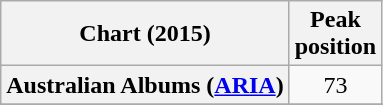<table class="wikitable sortable plainrowheaders" style="text-align:center">
<tr>
<th>Chart (2015)</th>
<th>Peak<br>position</th>
</tr>
<tr>
<th scope="row">Australian Albums (<a href='#'>ARIA</a>)</th>
<td>73</td>
</tr>
<tr>
</tr>
<tr>
</tr>
<tr>
</tr>
<tr>
</tr>
<tr>
</tr>
<tr>
</tr>
<tr>
</tr>
<tr>
</tr>
<tr>
</tr>
<tr>
</tr>
</table>
